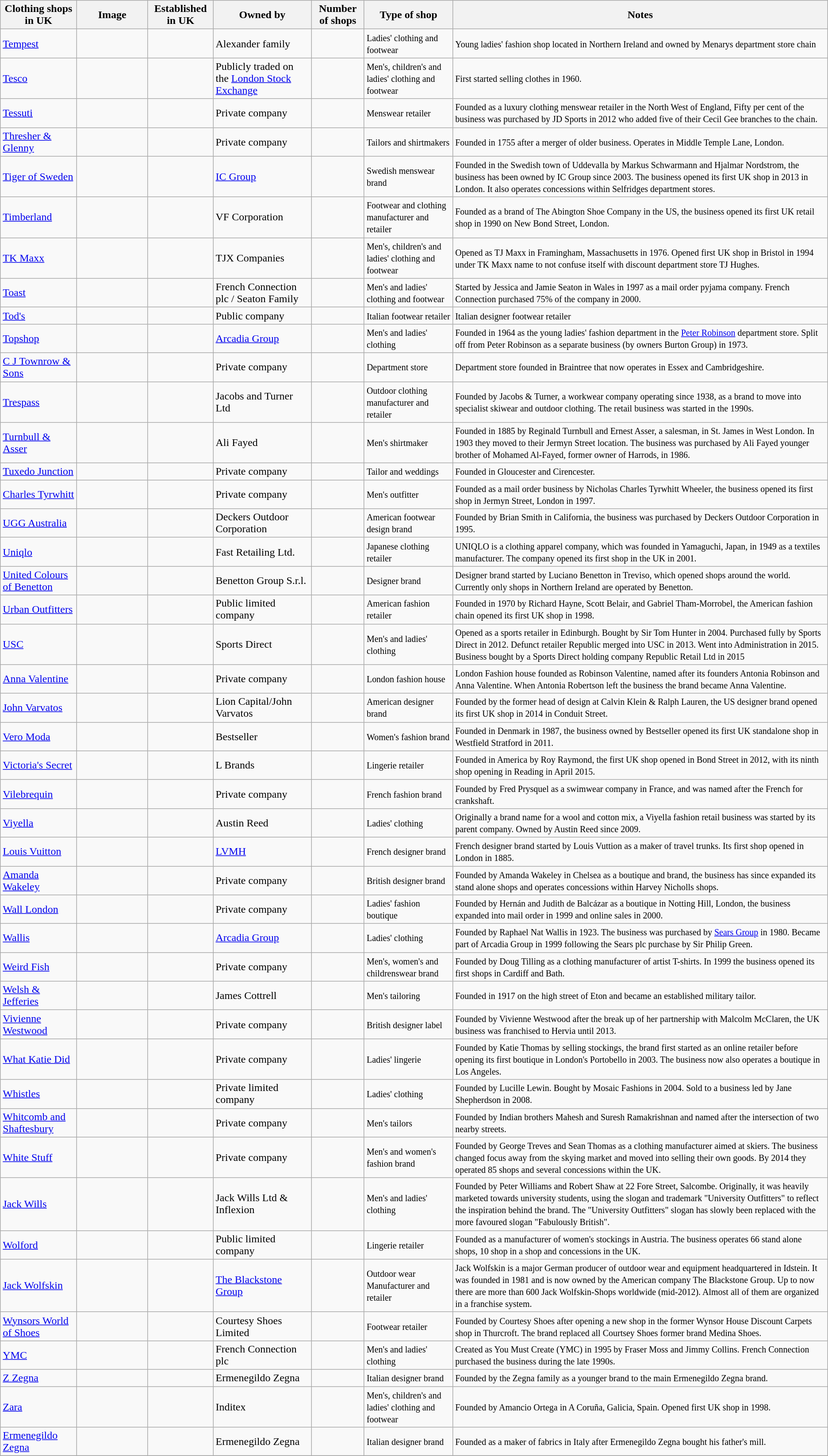<table class="wikitable sortable">
<tr>
<th>Clothing shops in UK</th>
<th style="width:100px;" class="unsortable">Image</th>
<th data-sort-type="number">Established in UK</th>
<th>Owned by</th>
<th>Number of shops</th>
<th>Type of shop</th>
<th>Notes</th>
</tr>
<tr>
<td><a href='#'>Tempest</a></td>
<td></td>
<td></td>
<td>Alexander family</td>
<td></td>
<td><small>Ladies' clothing and footwear</small></td>
<td><small>Young ladies' fashion shop located in Northern Ireland and owned by Menarys department store chain</small></td>
</tr>
<tr>
<td><a href='#'>Tesco</a></td>
<td></td>
<td></td>
<td>Publicly traded on the <a href='#'>London Stock Exchange</a></td>
<td></td>
<td><small>Men's, children's and ladies' clothing and footwear</small></td>
<td><small>First started selling clothes in 1960.</small></td>
</tr>
<tr>
<td><a href='#'>Tessuti</a></td>
<td></td>
<td></td>
<td>Private company</td>
<td></td>
<td><small>Menswear retailer</small></td>
<td><small>Founded as a luxury clothing menswear retailer in the North West of England, Fifty per cent of the business was purchased by JD Sports in 2012 who added five of their Cecil Gee branches to the chain.</small></td>
</tr>
<tr>
<td><a href='#'>Thresher & Glenny</a></td>
<td></td>
<td></td>
<td>Private company</td>
<td></td>
<td><small>Tailors and shirtmakers</small></td>
<td><small>Founded in 1755 after a merger of older business. Operates in Middle Temple Lane, London.</small></td>
</tr>
<tr>
<td><a href='#'>Tiger of Sweden</a></td>
<td></td>
<td></td>
<td><a href='#'>IC Group</a></td>
<td></td>
<td><small>Swedish menswear brand</small></td>
<td><small>Founded in the Swedish town of Uddevalla by Markus Schwarmann and Hjalmar Nordstrom, the business has been owned by IC Group since 2003. The business opened its first UK shop in 2013 in London. It also operates concessions within Selfridges department stores.</small></td>
</tr>
<tr>
<td><a href='#'>Timberland</a></td>
<td></td>
<td></td>
<td>VF Corporation</td>
<td></td>
<td><small>Footwear and clothing manufacturer and retailer</small></td>
<td><small>Founded as a brand of The Abington Shoe Company in the US, the business opened its first UK retail shop in 1990 on New Bond Street, London.</small></td>
</tr>
<tr>
<td><a href='#'>TK Maxx</a></td>
<td></td>
<td></td>
<td>TJX Companies</td>
<td></td>
<td><small>Men's, children's and ladies' clothing and footwear</small></td>
<td><small>Opened as TJ Maxx in Framingham, Massachusetts in 1976. Opened first UK shop in Bristol in 1994 under TK Maxx name to not confuse itself with discount department store TJ Hughes.</small></td>
</tr>
<tr>
<td><a href='#'>Toast</a></td>
<td></td>
<td></td>
<td>French Connection plc / Seaton Family</td>
<td></td>
<td><small>Men's and ladies' clothing and footwear</small></td>
<td><small>Started by Jessica and Jamie Seaton in Wales in 1997 as a mail order pyjama company. French Connection purchased 75% of the company in 2000.</small></td>
</tr>
<tr>
<td><a href='#'>Tod's</a></td>
<td></td>
<td></td>
<td>Public company</td>
<td></td>
<td><small>Italian footwear retailer</small></td>
<td><small>Italian designer footwear retailer</small></td>
</tr>
<tr>
<td><a href='#'>Topshop</a></td>
<td></td>
<td></td>
<td><a href='#'>Arcadia Group</a></td>
<td></td>
<td><small>Men's and ladies' clothing</small></td>
<td><small>Founded in 1964 as the young ladies' fashion department in the <a href='#'>Peter Robinson</a> department store. Split off from Peter Robinson as a separate business (by owners Burton Group) in 1973.</small></td>
</tr>
<tr>
<td><a href='#'>C J Townrow & Sons</a></td>
<td></td>
<td></td>
<td>Private company</td>
<td></td>
<td><small>Department store</small></td>
<td><small>Department store founded in Braintree that now operates in Essex and Cambridgeshire.</small></td>
</tr>
<tr>
<td><a href='#'>Trespass</a></td>
<td></td>
<td></td>
<td>Jacobs and Turner Ltd</td>
<td></td>
<td><small>Outdoor clothing manufacturer and retailer</small></td>
<td><small>Founded by Jacobs & Turner, a workwear company operating since 1938, as a brand to move into specialist skiwear and outdoor clothing. The retail business was started in the 1990s.</small></td>
</tr>
<tr>
<td><a href='#'>Turnbull & Asser</a></td>
<td></td>
<td></td>
<td>Ali Fayed</td>
<td></td>
<td><small>Men's shirtmaker</small></td>
<td><small>Founded in 1885 by Reginald Turnbull and Ernest Asser, a salesman, in St. James in West London. In 1903 they moved to their Jermyn Street location. The business was purchased by Ali Fayed younger brother of Mohamed Al-Fayed, former owner of Harrods, in 1986.</small></td>
</tr>
<tr>
<td><a href='#'>Tuxedo Junction</a></td>
<td></td>
<td></td>
<td>Private company</td>
<td></td>
<td><small>Tailor and weddings</small></td>
<td><small>Founded in Gloucester and Cirencester.</small></td>
</tr>
<tr>
<td><a href='#'>Charles Tyrwhitt</a></td>
<td></td>
<td></td>
<td>Private company</td>
<td></td>
<td><small>Men's outfitter</small></td>
<td><small>Founded as a mail order business by Nicholas Charles Tyrwhitt Wheeler, the business opened its first shop in Jermyn Street, London in 1997.</small></td>
</tr>
<tr>
<td><a href='#'>UGG Australia</a></td>
<td></td>
<td></td>
<td>Deckers Outdoor Corporation</td>
<td></td>
<td><small>American footwear design brand</small></td>
<td><small>Founded by Brian Smith in California, the business was purchased by Deckers Outdoor Corporation in 1995.</small></td>
</tr>
<tr>
<td><a href='#'>Uniqlo</a></td>
<td></td>
<td></td>
<td>Fast Retailing Ltd.</td>
<td></td>
<td><small>Japanese clothing retailer</small></td>
<td><small>UNIQLO is a clothing apparel company, which was founded in Yamaguchi, Japan, in 1949 as a textiles manufacturer. The company opened its first shop in the UK in 2001.</small></td>
</tr>
<tr>
<td><a href='#'>United Colours of Benetton</a></td>
<td></td>
<td></td>
<td>Benetton Group S.r.l.</td>
<td></td>
<td><small>Designer brand</small></td>
<td><small>Designer brand started by Luciano Benetton in Treviso, which opened shops around the world. Currently only shops in Northern Ireland are operated by Benetton.</small></td>
</tr>
<tr>
<td><a href='#'>Urban Outfitters</a></td>
<td></td>
<td></td>
<td>Public limited company</td>
<td></td>
<td><small>American fashion retailer</small></td>
<td><small>Founded in 1970 by Richard Hayne, Scott Belair, and Gabriel Tham-Morrobel, the American fashion chain opened its first UK shop in 1998.</small></td>
</tr>
<tr>
<td><a href='#'>USC</a></td>
<td></td>
<td></td>
<td>Sports Direct</td>
<td></td>
<td><small>Men's and ladies' clothing</small></td>
<td><small>Opened as a sports retailer in Edinburgh. Bought by Sir Tom Hunter in 2004. Purchased fully by Sports Direct in 2012. Defunct retailer Republic merged into USC in 2013. Went into Administration in 2015. Business bought by a Sports Direct holding company Republic Retail Ltd in 2015</small></td>
</tr>
<tr>
<td><a href='#'>Anna Valentine</a></td>
<td></td>
<td></td>
<td>Private company</td>
<td></td>
<td><small>London fashion house</small></td>
<td><small>London Fashion house founded as Robinson Valentine, named after its founders Antonia Robinson and Anna Valentine. When Antonia Robertson left the business the brand became Anna Valentine.</small></td>
</tr>
<tr>
<td><a href='#'>John Varvatos</a></td>
<td></td>
<td></td>
<td>Lion Capital/John Varvatos</td>
<td></td>
<td><small>American designer brand</small></td>
<td><small>Founded by the former head of design at Calvin Klein & Ralph Lauren, the US designer brand opened its first UK shop in 2014 in Conduit Street.</small></td>
</tr>
<tr>
<td><a href='#'>Vero Moda</a></td>
<td></td>
<td></td>
<td>Bestseller</td>
<td></td>
<td><small>Women's fashion brand</small></td>
<td><small>Founded in Denmark in 1987, the business owned by Bestseller opened its first UK standalone shop in Westfield Stratford in 2011.</small></td>
</tr>
<tr>
<td><a href='#'>Victoria's Secret</a></td>
<td></td>
<td></td>
<td>L Brands</td>
<td></td>
<td><small>Lingerie retailer</small></td>
<td><small>Founded in America by Roy Raymond, the first UK shop opened in Bond Street in 2012, with its ninth shop opening in Reading in April 2015.</small></td>
</tr>
<tr>
<td><a href='#'>Vilebrequin</a></td>
<td></td>
<td></td>
<td>Private company</td>
<td></td>
<td><small>French fashion brand</small></td>
<td><small>Founded by Fred Prysquel as a swimwear company in France, and was named after the French for crankshaft.</small></td>
</tr>
<tr>
<td><a href='#'>Viyella</a></td>
<td></td>
<td></td>
<td>Austin Reed</td>
<td></td>
<td><small>Ladies' clothing</small></td>
<td><small>Originally a brand name for a wool and cotton mix, a Viyella fashion retail business was started by its parent company. Owned by Austin Reed since 2009.</small></td>
</tr>
<tr>
<td><a href='#'>Louis Vuitton</a></td>
<td></td>
<td></td>
<td><a href='#'>LVMH</a></td>
<td></td>
<td><small>French designer brand</small></td>
<td><small>French designer brand started by Louis Vuttion as a maker of travel trunks. Its first shop opened in London in 1885.</small></td>
</tr>
<tr>
<td><a href='#'>Amanda Wakeley</a></td>
<td></td>
<td></td>
<td>Private company</td>
<td></td>
<td><small>British designer brand</small></td>
<td><small>Founded by Amanda Wakeley in Chelsea as a boutique and brand, the business has since expanded its stand alone shops and operates concessions within Harvey Nicholls shops.</small></td>
</tr>
<tr>
<td><a href='#'>Wall London</a></td>
<td></td>
<td></td>
<td>Private company</td>
<td></td>
<td><small>Ladies' fashion boutique</small></td>
<td><small>Founded by Hernán and Judith de Balcázar as a boutique in Notting Hill, London, the business expanded into mail order in 1999 and online sales in 2000.</small></td>
</tr>
<tr>
<td><a href='#'>Wallis</a></td>
<td></td>
<td></td>
<td><a href='#'>Arcadia Group</a></td>
<td></td>
<td><small>Ladies' clothing</small></td>
<td><small>Founded by Raphael Nat Wallis in 1923. The business was purchased by <a href='#'>Sears Group</a> in 1980. Became part of Arcadia Group in 1999 following the Sears plc purchase by Sir Philip Green.</small></td>
</tr>
<tr>
<td><a href='#'>Weird Fish</a></td>
<td></td>
<td></td>
<td>Private company</td>
<td></td>
<td><small>Men's, women's and childrenswear brand</small></td>
<td><small>Founded by Doug Tilling as a clothing manufacturer of artist T-shirts. In 1999 the business opened its first shops in Cardiff and Bath.</small></td>
</tr>
<tr>
<td><a href='#'>Welsh & Jefferies</a></td>
<td></td>
<td></td>
<td>James Cottrell</td>
<td></td>
<td><small>Men's tailoring</small></td>
<td><small>Founded in 1917 on the high street of Eton and became an established military tailor.</small></td>
</tr>
<tr>
<td><a href='#'>Vivienne Westwood</a></td>
<td></td>
<td></td>
<td>Private company</td>
<td></td>
<td><small>British designer label</small></td>
<td><small>Founded by Vivienne Westwood after the break up of her partnership with Malcolm McClaren, the UK business was franchised to Hervia until 2013.</small></td>
</tr>
<tr>
<td><a href='#'>What Katie Did</a></td>
<td></td>
<td></td>
<td>Private company</td>
<td></td>
<td><small>Ladies' lingerie</small></td>
<td><small>Founded by Katie Thomas by selling stockings, the brand first started as an online retailer before opening its first boutique in London's Portobello in 2003. The business now also operates a boutique in Los Angeles.</small></td>
</tr>
<tr>
<td><a href='#'>Whistles</a></td>
<td></td>
<td></td>
<td>Private limited company</td>
<td></td>
<td><small>Ladies' clothing</small></td>
<td><small>Founded by Lucille Lewin. Bought by Mosaic Fashions in 2004. Sold to a business led by Jane Shepherdson in 2008.</small></td>
</tr>
<tr>
<td><a href='#'>Whitcomb and Shaftesbury</a></td>
<td></td>
<td></td>
<td>Private company</td>
<td></td>
<td><small>Men's tailors</small></td>
<td><small>Founded by Indian brothers Mahesh and Suresh Ramakrishnan and named after the intersection of two nearby streets.</small></td>
</tr>
<tr>
<td><a href='#'>White Stuff</a></td>
<td></td>
<td></td>
<td>Private company</td>
<td></td>
<td><small>Men's and women's fashion brand</small></td>
<td><small>Founded by George Treves and Sean Thomas as a clothing manufacturer aimed at skiers. The business changed focus away from the skying market and moved into selling their own goods. By 2014 they operated 85 shops and several concessions within the UK.</small></td>
</tr>
<tr>
<td><a href='#'>Jack Wills</a></td>
<td></td>
<td></td>
<td>Jack Wills Ltd & Inflexion</td>
<td></td>
<td><small>Men's and ladies' clothing</small></td>
<td><small>Founded by Peter Williams and Robert Shaw at 22 Fore Street, Salcombe. Originally, it was heavily marketed towards university students, using the slogan and trademark "University Outfitters" to reflect the inspiration behind the brand. The "University Outfitters" slogan has slowly been replaced with the more favoured slogan "Fabulously British".</small></td>
</tr>
<tr>
<td><a href='#'>Wolford</a></td>
<td></td>
<td></td>
<td>Public limited company</td>
<td></td>
<td><small>Lingerie retailer</small></td>
<td><small>Founded as a manufacturer of women's stockings in Austria. The business operates 66 stand alone shops, 10 shop in a shop and concessions in the UK.</small></td>
</tr>
<tr>
<td><a href='#'>Jack Wolfskin</a></td>
<td></td>
<td></td>
<td><a href='#'>The Blackstone Group</a></td>
<td></td>
<td><small>Outdoor wear Manufacturer and retailer</small></td>
<td><small>Jack Wolfskin is a major German producer of outdoor wear and equipment headquartered in Idstein. It was founded in 1981 and is now owned by the American company The Blackstone Group. Up to now there are more than 600 Jack Wolfskin-Shops worldwide (mid-2012). Almost all of them are organized in a franchise system.</small></td>
</tr>
<tr>
<td><a href='#'>Wynsors World of Shoes</a></td>
<td></td>
<td></td>
<td>Courtesy Shoes Limited</td>
<td></td>
<td><small>Footwear retailer</small></td>
<td><small>Founded by Courtesy Shoes after opening a new shop in the former Wynsor House Discount Carpets shop in Thurcroft. The brand replaced all Courtsey Shoes former brand Medina Shoes.</small></td>
</tr>
<tr>
<td><a href='#'>YMC</a></td>
<td></td>
<td></td>
<td>French Connection plc</td>
<td></td>
<td><small>Men's and ladies' clothing</small></td>
<td><small>Created as You Must Create (YMC) in 1995 by Fraser Moss and Jimmy Collins. French Connection purchased the business during the late 1990s.</small></td>
</tr>
<tr>
<td><a href='#'>Z Zegna</a></td>
<td></td>
<td></td>
<td>Ermenegildo Zegna</td>
<td></td>
<td><small>Italian designer brand</small></td>
<td><small>Founded by the Zegna family as a younger brand to the main Ermenegildo Zegna brand.</small></td>
</tr>
<tr>
<td><a href='#'>Zara</a></td>
<td></td>
<td></td>
<td>Inditex</td>
<td></td>
<td><small>Men's, children's and ladies' clothing and footwear</small></td>
<td><small>Founded by Amancio Ortega in A Coruña, Galicia, Spain. Opened first UK shop in 1998.</small></td>
</tr>
<tr>
<td><a href='#'>Ermenegildo Zegna</a></td>
<td></td>
<td></td>
<td>Ermenegildo Zegna</td>
<td></td>
<td><small>Italian designer brand</small></td>
<td><small>Founded as a maker of fabrics in Italy after Ermenegildo Zegna bought his father's mill.</small></td>
</tr>
<tr>
</tr>
</table>
